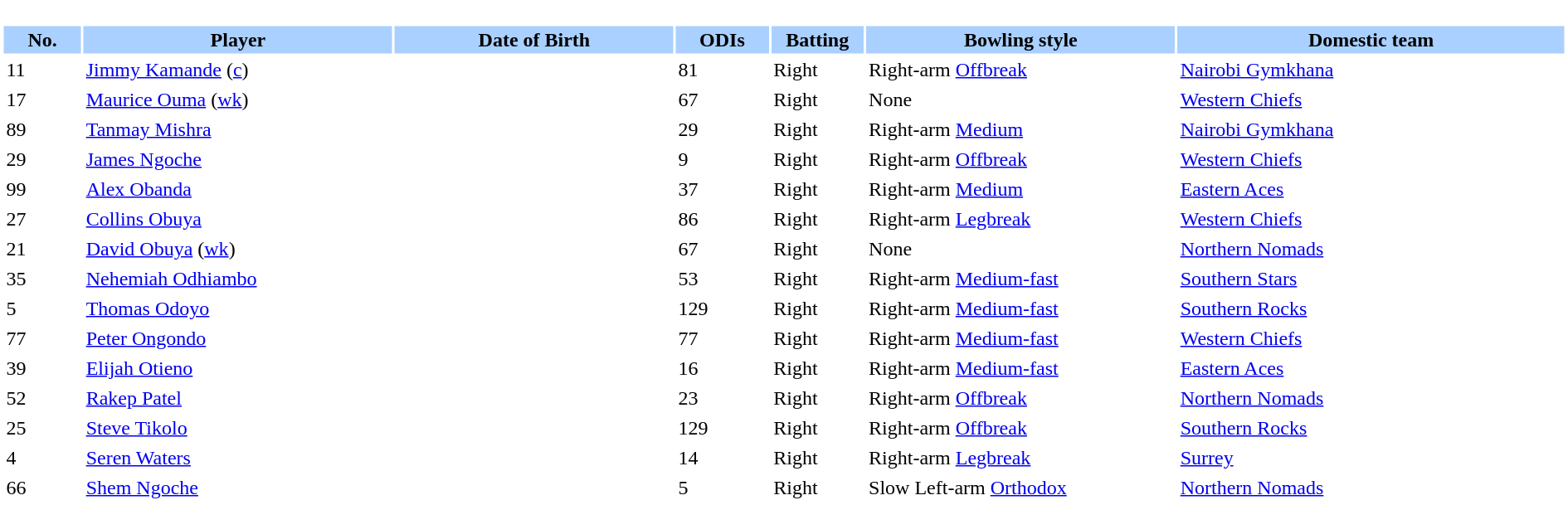<table border="0" style="width:100%">
<tr>
<td style="vertical-align:top; background:#fff; width:90%"><br><table border="0" cellspacing="2" cellpadding="2" style="width:100%">
<tr style="background:#aad0ff">
<th width=5%>No.</th>
<th width=20%>Player</th>
<th width=18%>Date of Birth</th>
<th width=6%>ODIs</th>
<th width=6%>Batting</th>
<th width=20%>Bowling style</th>
<th width=25%>Domestic team</th>
</tr>
<tr>
<td>11</td>
<td><a href='#'>Jimmy Kamande</a> (<a href='#'>c</a>)</td>
<td></td>
<td>81</td>
<td>Right</td>
<td>Right-arm <a href='#'>Offbreak</a></td>
<td> <a href='#'>Nairobi Gymkhana</a></td>
</tr>
<tr>
<td>17</td>
<td><a href='#'>Maurice Ouma</a> (<a href='#'>wk</a>)</td>
<td></td>
<td>67</td>
<td>Right</td>
<td>None</td>
<td> <a href='#'>Western Chiefs</a></td>
</tr>
<tr>
<td>89</td>
<td><a href='#'>Tanmay Mishra</a></td>
<td></td>
<td>29</td>
<td>Right</td>
<td>Right-arm <a href='#'>Medium</a></td>
<td> <a href='#'>Nairobi Gymkhana</a></td>
</tr>
<tr>
<td>29</td>
<td><a href='#'>James Ngoche</a></td>
<td></td>
<td>9</td>
<td>Right</td>
<td>Right-arm <a href='#'>Offbreak</a></td>
<td> <a href='#'>Western Chiefs</a></td>
</tr>
<tr>
<td>99</td>
<td><a href='#'>Alex Obanda</a></td>
<td></td>
<td>37</td>
<td>Right</td>
<td>Right-arm <a href='#'>Medium</a></td>
<td> <a href='#'>Eastern Aces</a></td>
</tr>
<tr>
<td>27</td>
<td><a href='#'>Collins Obuya</a></td>
<td></td>
<td>86</td>
<td>Right</td>
<td>Right-arm <a href='#'>Legbreak</a></td>
<td> <a href='#'>Western Chiefs</a></td>
</tr>
<tr>
<td>21</td>
<td><a href='#'>David Obuya</a> (<a href='#'>wk</a>)</td>
<td></td>
<td>67</td>
<td>Right</td>
<td>None</td>
<td> <a href='#'>Northern Nomads</a></td>
</tr>
<tr>
<td>35</td>
<td><a href='#'>Nehemiah Odhiambo</a></td>
<td></td>
<td>53</td>
<td>Right</td>
<td>Right-arm <a href='#'>Medium-fast</a></td>
<td> <a href='#'>Southern Stars</a></td>
</tr>
<tr>
<td>5</td>
<td><a href='#'>Thomas Odoyo</a></td>
<td></td>
<td>129</td>
<td>Right</td>
<td>Right-arm <a href='#'>Medium-fast</a></td>
<td> <a href='#'>Southern Rocks</a></td>
</tr>
<tr>
<td>77</td>
<td><a href='#'>Peter Ongondo</a></td>
<td></td>
<td>77</td>
<td>Right</td>
<td>Right-arm <a href='#'>Medium-fast</a></td>
<td> <a href='#'>Western Chiefs</a></td>
</tr>
<tr>
<td>39</td>
<td><a href='#'>Elijah Otieno</a></td>
<td></td>
<td>16</td>
<td>Right</td>
<td>Right-arm <a href='#'>Medium-fast</a></td>
<td> <a href='#'>Eastern Aces</a></td>
</tr>
<tr>
<td>52</td>
<td><a href='#'>Rakep Patel</a></td>
<td></td>
<td>23</td>
<td>Right</td>
<td>Right-arm <a href='#'>Offbreak</a></td>
<td> <a href='#'>Northern Nomads</a></td>
</tr>
<tr>
<td>25</td>
<td><a href='#'>Steve Tikolo</a></td>
<td></td>
<td>129</td>
<td>Right</td>
<td>Right-arm <a href='#'>Offbreak</a></td>
<td> <a href='#'>Southern Rocks</a></td>
</tr>
<tr>
<td>4</td>
<td><a href='#'>Seren Waters</a></td>
<td></td>
<td>14</td>
<td>Right</td>
<td>Right-arm <a href='#'>Legbreak</a></td>
<td> <a href='#'>Surrey</a></td>
</tr>
<tr>
<td>66</td>
<td><a href='#'>Shem Ngoche</a></td>
<td></td>
<td>5</td>
<td>Right</td>
<td>Slow Left-arm <a href='#'>Orthodox</a></td>
<td> <a href='#'>Northern Nomads</a></td>
</tr>
</table>
</td>
</tr>
</table>
